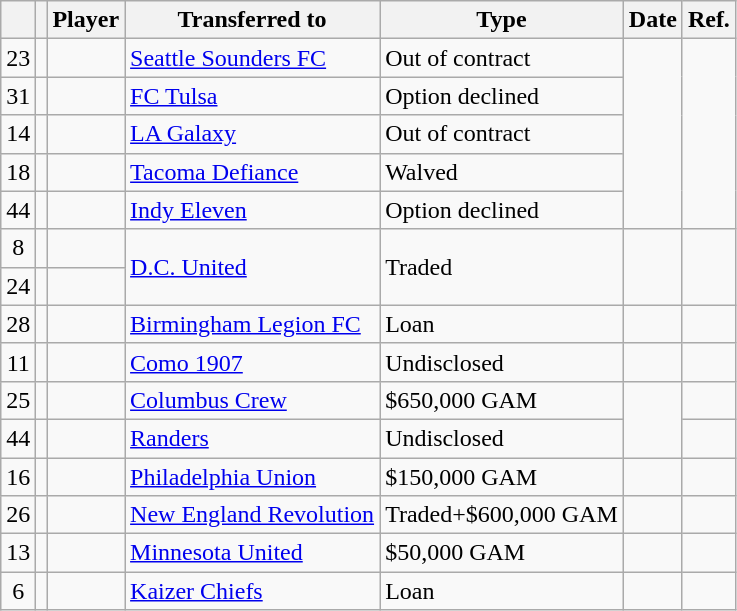<table class="wikitable sortable nowrap">
<tr>
<th></th>
<th></th>
<th>Player</th>
<th>Transferred to</th>
<th>Type</th>
<th>Date</th>
<th>Ref.</th>
</tr>
<tr>
<td align=center>23</td>
<td align=center></td>
<td></td>
<td> <a href='#'>Seattle Sounders FC</a></td>
<td>Out of contract</td>
<td rowspan=5></td>
<td rowspan=5 align=center></td>
</tr>
<tr>
<td align=center>31</td>
<td align=center></td>
<td></td>
<td> <a href='#'>FC Tulsa</a></td>
<td>Option declined</td>
</tr>
<tr>
<td align=center>14</td>
<td align=center></td>
<td></td>
<td> <a href='#'>LA Galaxy</a></td>
<td>Out of contract</td>
</tr>
<tr>
<td align=center>18</td>
<td align=center></td>
<td></td>
<td> <a href='#'>Tacoma Defiance</a></td>
<td>Walved</td>
</tr>
<tr>
<td align=center>44</td>
<td align=center></td>
<td></td>
<td> <a href='#'>Indy Eleven</a></td>
<td>Option declined</td>
</tr>
<tr>
<td align=center>8</td>
<td align=center></td>
<td></td>
<td rowspan=2> <a href='#'>D.C. United</a></td>
<td rowspan=2>Traded</td>
<td rowspan=2></td>
<td rowspan=2 align=center></td>
</tr>
<tr>
<td align=center>24</td>
<td align=center></td>
<td></td>
</tr>
<tr>
<td align=center>28</td>
<td align=center></td>
<td></td>
<td> <a href='#'>Birmingham Legion FC</a></td>
<td>Loan</td>
<td></td>
<td align=center></td>
</tr>
<tr>
<td align=center>11</td>
<td align=center></td>
<td></td>
<td> <a href='#'>Como 1907</a></td>
<td>Undisclosed</td>
<td></td>
<td align=center></td>
</tr>
<tr>
<td align=center>25</td>
<td align=center></td>
<td></td>
<td> <a href='#'>Columbus Crew</a></td>
<td>$650,000 GAM</td>
<td rowspan=2></td>
<td align=center></td>
</tr>
<tr>
<td align=center>44</td>
<td align=center></td>
<td></td>
<td> <a href='#'>Randers</a></td>
<td>Undisclosed</td>
<td align=center></td>
</tr>
<tr>
<td align=center>16</td>
<td align=center></td>
<td></td>
<td> <a href='#'>Philadelphia Union</a></td>
<td>$150,000 GAM</td>
<td></td>
<td align=center></td>
</tr>
<tr>
<td align=center>26</td>
<td align=center></td>
<td></td>
<td> <a href='#'>New England Revolution</a></td>
<td>Traded+$600,000 GAM</td>
<td></td>
<td align=center></td>
</tr>
<tr>
<td align=center>13</td>
<td align=center></td>
<td></td>
<td> <a href='#'>Minnesota United</a></td>
<td>$50,000 GAM</td>
<td></td>
<td align=center></td>
</tr>
<tr>
<td align=center>6</td>
<td align=center></td>
<td></td>
<td> <a href='#'>Kaizer Chiefs</a></td>
<td>Loan</td>
<td></td>
<td align=center></td>
</tr>
</table>
